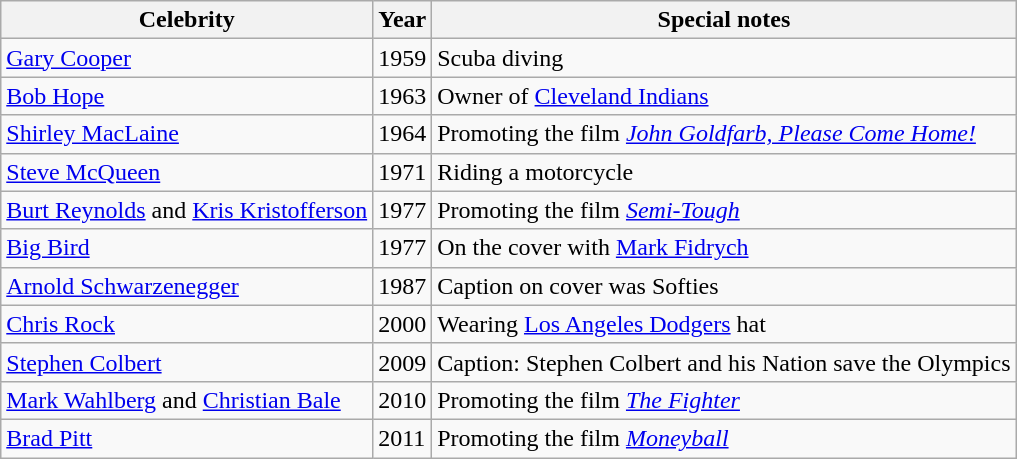<table class="wikitable">
<tr>
<th>Celebrity</th>
<th>Year</th>
<th>Special notes</th>
</tr>
<tr>
<td><a href='#'>Gary Cooper</a></td>
<td>1959</td>
<td>Scuba diving</td>
</tr>
<tr>
<td><a href='#'>Bob Hope</a></td>
<td>1963</td>
<td>Owner of <a href='#'>Cleveland Indians</a></td>
</tr>
<tr>
<td><a href='#'>Shirley MacLaine</a></td>
<td>1964</td>
<td>Promoting the film <em><a href='#'>John Goldfarb, Please Come Home!</a></em></td>
</tr>
<tr>
<td><a href='#'>Steve McQueen</a></td>
<td>1971</td>
<td>Riding a motorcycle</td>
</tr>
<tr>
<td><a href='#'>Burt Reynolds</a> and <a href='#'>Kris Kristofferson</a></td>
<td>1977</td>
<td>Promoting the film <em><a href='#'>Semi-Tough</a></em></td>
</tr>
<tr>
<td><a href='#'>Big Bird</a></td>
<td>1977</td>
<td>On the cover with <a href='#'>Mark Fidrych</a></td>
</tr>
<tr>
<td><a href='#'>Arnold Schwarzenegger</a></td>
<td>1987</td>
<td>Caption on cover was Softies</td>
</tr>
<tr>
<td><a href='#'>Chris Rock</a></td>
<td>2000</td>
<td>Wearing <a href='#'>Los Angeles Dodgers</a> hat</td>
</tr>
<tr>
<td><a href='#'>Stephen Colbert</a></td>
<td>2009</td>
<td>Caption: Stephen Colbert and his Nation save the Olympics</td>
</tr>
<tr>
<td><a href='#'>Mark Wahlberg</a> and <a href='#'>Christian Bale</a></td>
<td>2010</td>
<td>Promoting the film <em><a href='#'>The Fighter</a></em></td>
</tr>
<tr>
<td><a href='#'>Brad Pitt</a></td>
<td>2011</td>
<td>Promoting the film <em><a href='#'>Moneyball</a></em></td>
</tr>
</table>
